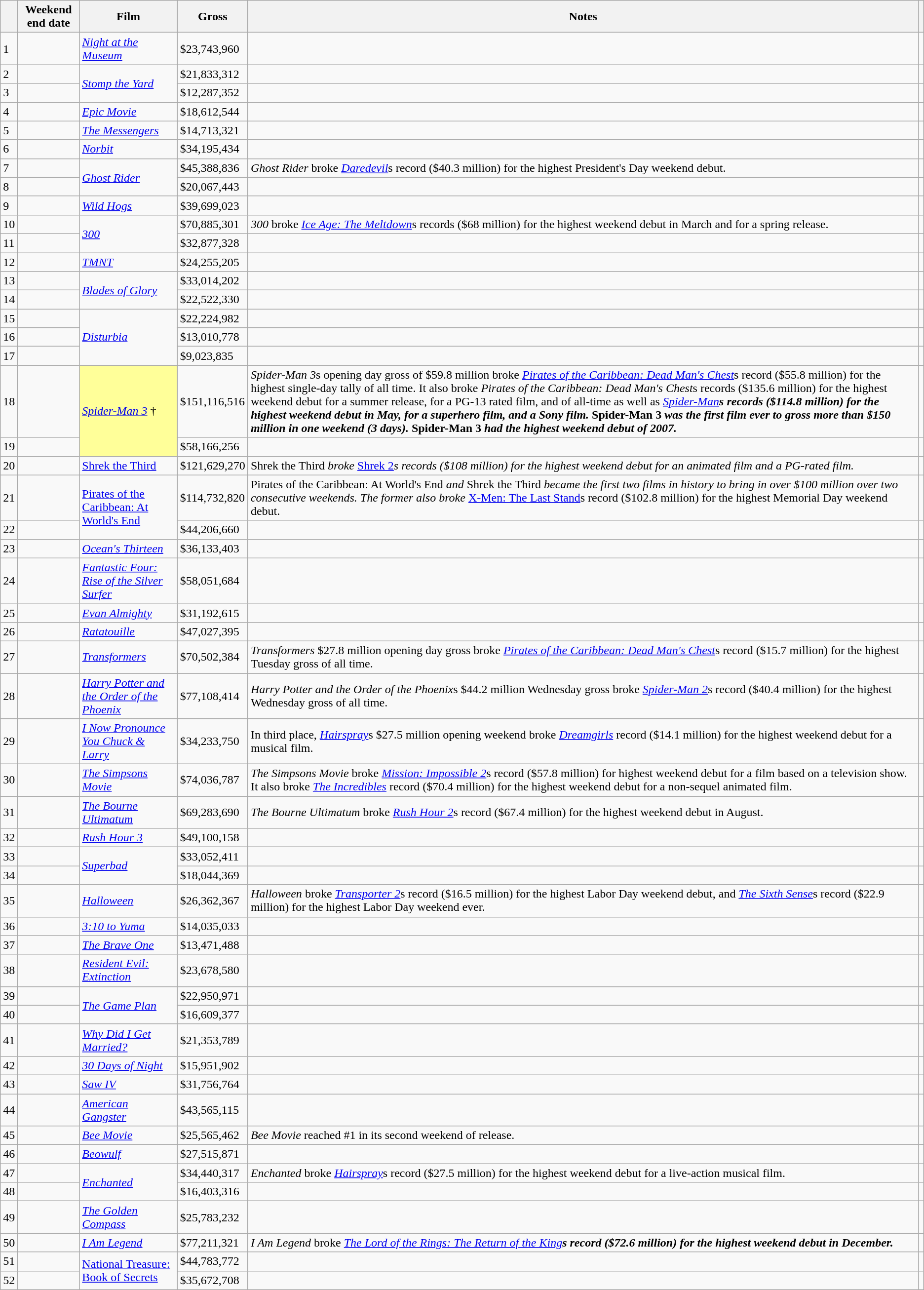<table class="wikitable sortable">
<tr>
<th></th>
<th>Weekend end date</th>
<th>Film</th>
<th>Gross</th>
<th>Notes</th>
<th class="unsortable"></th>
</tr>
<tr>
<td>1</td>
<td></td>
<td><em><a href='#'>Night at the Museum</a></em></td>
<td>$23,743,960</td>
<td></td>
<td></td>
</tr>
<tr>
<td>2</td>
<td></td>
<td rowspan="2"><em><a href='#'>Stomp the Yard</a></em></td>
<td>$21,833,312</td>
<td></td>
<td></td>
</tr>
<tr>
<td>3</td>
<td></td>
<td>$12,287,352</td>
<td></td>
<td></td>
</tr>
<tr>
<td>4</td>
<td></td>
<td><em><a href='#'>Epic Movie</a></em></td>
<td>$18,612,544</td>
<td></td>
<td></td>
</tr>
<tr>
<td>5</td>
<td></td>
<td><em><a href='#'>The Messengers</a></em></td>
<td>$14,713,321</td>
<td></td>
<td></td>
</tr>
<tr>
<td>6</td>
<td></td>
<td><em><a href='#'>Norbit</a></em></td>
<td>$34,195,434</td>
<td></td>
<td></td>
</tr>
<tr>
<td>7</td>
<td></td>
<td rowspan="2"><em><a href='#'>Ghost Rider</a></em></td>
<td>$45,388,836</td>
<td><em>Ghost Rider</em> broke <em><a href='#'>Daredevil</a></em>s record ($40.3 million) for the highest President's Day weekend debut.</td>
<td></td>
</tr>
<tr>
<td>8</td>
<td></td>
<td>$20,067,443</td>
<td></td>
<td></td>
</tr>
<tr>
<td>9</td>
<td></td>
<td><em><a href='#'>Wild Hogs</a></em></td>
<td>$39,699,023</td>
<td></td>
<td></td>
</tr>
<tr>
<td>10</td>
<td></td>
<td rowspan="2"><em><a href='#'>300</a></em></td>
<td>$70,885,301</td>
<td><em>300</em> broke <em><a href='#'>Ice Age: The Meltdown</a></em>s records ($68 million) for the highest weekend debut in March and for a spring release.</td>
<td></td>
</tr>
<tr>
<td>11</td>
<td></td>
<td>$32,877,328</td>
<td></td>
<td></td>
</tr>
<tr>
<td>12</td>
<td></td>
<td><em><a href='#'>TMNT</a></em></td>
<td>$24,255,205</td>
<td></td>
<td></td>
</tr>
<tr>
<td>13</td>
<td></td>
<td rowspan="2"><em><a href='#'>Blades of Glory</a></em></td>
<td>$33,014,202</td>
<td></td>
<td></td>
</tr>
<tr>
<td>14</td>
<td></td>
<td>$22,522,330</td>
<td></td>
<td></td>
</tr>
<tr>
<td>15</td>
<td></td>
<td rowspan="3"><em><a href='#'>Disturbia</a></em></td>
<td>$22,224,982</td>
<td></td>
<td></td>
</tr>
<tr>
<td>16</td>
<td></td>
<td>$13,010,778</td>
<td></td>
<td></td>
</tr>
<tr>
<td>17</td>
<td></td>
<td>$9,023,835</td>
<td></td>
<td></td>
</tr>
<tr>
<td>18</td>
<td></td>
<td rowspan="2" style="background-color:#FFFF99"><em><a href='#'>Spider-Man 3</a></em> †</td>
<td>$151,116,516</td>
<td><em>Spider-Man 3</em>s opening day gross of $59.8 million broke <em><a href='#'>Pirates of the Caribbean: Dead Man's Chest</a></em>s record ($55.8 million) for the highest single-day tally of all time. It also broke <em>Pirates of the Caribbean: Dead Man's Chest</em>s records ($135.6 million) for the highest weekend debut for a summer release, for a PG-13 rated film, and of all-time as well as <em><a href='#'>Spider-Man</a><strong>s records ($114.8 million) for the highest weekend debut in May, for a superhero film, and a Sony film. </em>Spider-Man 3<em> was the first film ever to gross more than $150 million in one weekend (3 days). </em>Spider-Man 3<em> had the highest weekend debut of 2007.</td>
<td></td>
</tr>
<tr>
<td>19</td>
<td></td>
<td>$58,166,256</td>
<td></td>
<td></td>
</tr>
<tr>
<td>20</td>
<td></td>
<td></em><a href='#'>Shrek the Third</a><em></td>
<td>$121,629,270</td>
<td></em>Shrek the Third<em> broke </em><a href='#'>Shrek 2</a><em>s records ($108 million) for the highest weekend debut for an animated film and a PG-rated film.</td>
<td></td>
</tr>
<tr>
<td>21</td>
<td></td>
<td rowspan="2"></em><a href='#'>Pirates of the Caribbean: At World's End</a><em></td>
<td>$114,732,820</td>
<td></em>Pirates of the Caribbean: At World's End<em> and </em>Shrek the Third<em> became the first two films in history to bring in over $100 million over two consecutive weekends. The former also broke </em><a href='#'>X-Men: The Last Stand</a></strong>s record ($102.8 million) for the highest Memorial Day weekend debut.</td>
<td></td>
</tr>
<tr>
<td>22</td>
<td></td>
<td>$44,206,660</td>
<td></td>
<td></td>
</tr>
<tr>
<td>23</td>
<td></td>
<td><em><a href='#'>Ocean's Thirteen</a></em></td>
<td>$36,133,403</td>
<td></td>
<td></td>
</tr>
<tr>
<td>24</td>
<td></td>
<td><em><a href='#'>Fantastic Four: Rise of the Silver Surfer</a></em></td>
<td>$58,051,684</td>
<td></td>
<td></td>
</tr>
<tr>
<td>25</td>
<td></td>
<td><em><a href='#'>Evan Almighty</a></em></td>
<td>$31,192,615</td>
<td></td>
<td></td>
</tr>
<tr>
<td>26</td>
<td></td>
<td><em><a href='#'>Ratatouille</a></em></td>
<td>$47,027,395</td>
<td></td>
<td></td>
</tr>
<tr>
<td>27</td>
<td></td>
<td><em><a href='#'>Transformers</a></em></td>
<td>$70,502,384</td>
<td><em>Transformers</em> $27.8 million opening day gross broke <em><a href='#'>Pirates of the Caribbean: Dead Man's Chest</a></em>s record ($15.7 million) for the highest Tuesday gross of all time.</td>
<td></td>
</tr>
<tr>
<td>28</td>
<td></td>
<td><em><a href='#'>Harry Potter and the Order of the Phoenix</a></em></td>
<td>$77,108,414</td>
<td><em>Harry Potter and the Order of the Phoenix</em>s $44.2 million Wednesday gross broke <em><a href='#'>Spider-Man 2</a></em>s record ($40.4 million) for the highest Wednesday gross of all time.</td>
<td></td>
</tr>
<tr>
<td>29</td>
<td></td>
<td><em><a href='#'>I Now Pronounce You Chuck & Larry</a></em></td>
<td>$34,233,750</td>
<td>In third place, <em><a href='#'>Hairspray</a></em>s $27.5 million opening weekend broke <em><a href='#'>Dreamgirls</a></em> record ($14.1 million) for the highest weekend debut for a musical film.</td>
<td></td>
</tr>
<tr>
<td>30</td>
<td></td>
<td><em><a href='#'>The Simpsons Movie</a></em></td>
<td>$74,036,787</td>
<td><em>The Simpsons Movie</em> broke <em><a href='#'>Mission: Impossible 2</a></em>s record ($57.8 million) for highest weekend debut for a film based on a television show. It also broke <em><a href='#'>The Incredibles</a></em> record ($70.4 million) for the highest weekend debut for a non-sequel animated film.</td>
<td></td>
</tr>
<tr>
<td>31</td>
<td></td>
<td><em><a href='#'>The Bourne Ultimatum</a></em></td>
<td>$69,283,690</td>
<td><em>The Bourne Ultimatum</em> broke <em><a href='#'>Rush Hour 2</a></em>s record ($67.4 million) for the highest weekend debut in August.</td>
<td></td>
</tr>
<tr>
<td>32</td>
<td></td>
<td><em><a href='#'>Rush Hour 3</a></em></td>
<td>$49,100,158</td>
<td></td>
<td></td>
</tr>
<tr>
<td>33</td>
<td></td>
<td rowspan="2"><em><a href='#'>Superbad</a></em></td>
<td>$33,052,411</td>
<td></td>
<td></td>
</tr>
<tr>
<td>34</td>
<td></td>
<td>$18,044,369</td>
<td></td>
<td></td>
</tr>
<tr>
<td>35</td>
<td></td>
<td><em><a href='#'>Halloween</a></em></td>
<td>$26,362,367</td>
<td><em>Halloween</em> broke <em><a href='#'>Transporter 2</a></em>s record ($16.5 million) for the highest Labor Day weekend debut, and <em><a href='#'>The Sixth Sense</a></em>s record ($22.9 million) for the highest Labor Day weekend ever.</td>
<td></td>
</tr>
<tr>
<td>36</td>
<td></td>
<td><em><a href='#'>3:10 to Yuma</a></em></td>
<td>$14,035,033</td>
<td></td>
<td></td>
</tr>
<tr>
<td>37</td>
<td></td>
<td><em><a href='#'>The Brave One</a></em></td>
<td>$13,471,488</td>
<td></td>
<td></td>
</tr>
<tr>
<td>38</td>
<td></td>
<td><em><a href='#'>Resident Evil: Extinction</a></em></td>
<td>$23,678,580</td>
<td></td>
<td></td>
</tr>
<tr>
<td>39</td>
<td></td>
<td rowspan="2"><em><a href='#'>The Game Plan</a></em></td>
<td>$22,950,971</td>
<td></td>
<td></td>
</tr>
<tr>
<td>40</td>
<td></td>
<td>$16,609,377</td>
<td></td>
<td></td>
</tr>
<tr>
<td>41</td>
<td></td>
<td><em><a href='#'>Why Did I Get Married?</a></em></td>
<td>$21,353,789</td>
<td></td>
<td></td>
</tr>
<tr>
<td>42</td>
<td></td>
<td><em><a href='#'>30 Days of Night</a></em></td>
<td>$15,951,902</td>
<td></td>
<td></td>
</tr>
<tr>
<td>43</td>
<td></td>
<td><em><a href='#'>Saw IV</a></em></td>
<td>$31,756,764</td>
<td></td>
<td></td>
</tr>
<tr>
<td>44</td>
<td></td>
<td><em><a href='#'>American Gangster</a></em></td>
<td>$43,565,115</td>
<td></td>
<td></td>
</tr>
<tr>
<td>45</td>
<td></td>
<td><em><a href='#'>Bee Movie</a></em></td>
<td>$25,565,462</td>
<td><em>Bee Movie</em> reached #1 in its second weekend of release.</td>
<td></td>
</tr>
<tr>
<td>46</td>
<td></td>
<td><em><a href='#'>Beowulf</a></em></td>
<td>$27,515,871</td>
<td></td>
<td></td>
</tr>
<tr>
<td>47</td>
<td></td>
<td rowspan="2"><em><a href='#'>Enchanted</a></em></td>
<td>$34,440,317</td>
<td><em>Enchanted</em> broke <em><a href='#'>Hairspray</a></em>s record ($27.5 million) for the highest weekend debut for a live-action musical film.</td>
<td></td>
</tr>
<tr>
<td>48</td>
<td></td>
<td>$16,403,316</td>
<td></td>
<td></td>
</tr>
<tr>
<td>49</td>
<td></td>
<td><em><a href='#'>The Golden Compass</a></em></td>
<td>$25,783,232</td>
<td></td>
<td></td>
</tr>
<tr>
<td>50</td>
<td></td>
<td><em><a href='#'>I Am Legend</a></em></td>
<td>$77,211,321</td>
<td><em>I Am Legend</em> broke <em><a href='#'>The Lord of the Rings: The Return of the King</a><strong>s record ($72.6 million) for the highest weekend debut in December.</td>
<td></td>
</tr>
<tr>
<td>51</td>
<td></td>
<td rowspan="2"></em><a href='#'>National Treasure: Book of Secrets</a><em></td>
<td>$44,783,772</td>
<td></td>
<td></td>
</tr>
<tr>
<td>52</td>
<td></td>
<td>$35,672,708</td>
<td></td>
<td></td>
</tr>
</table>
